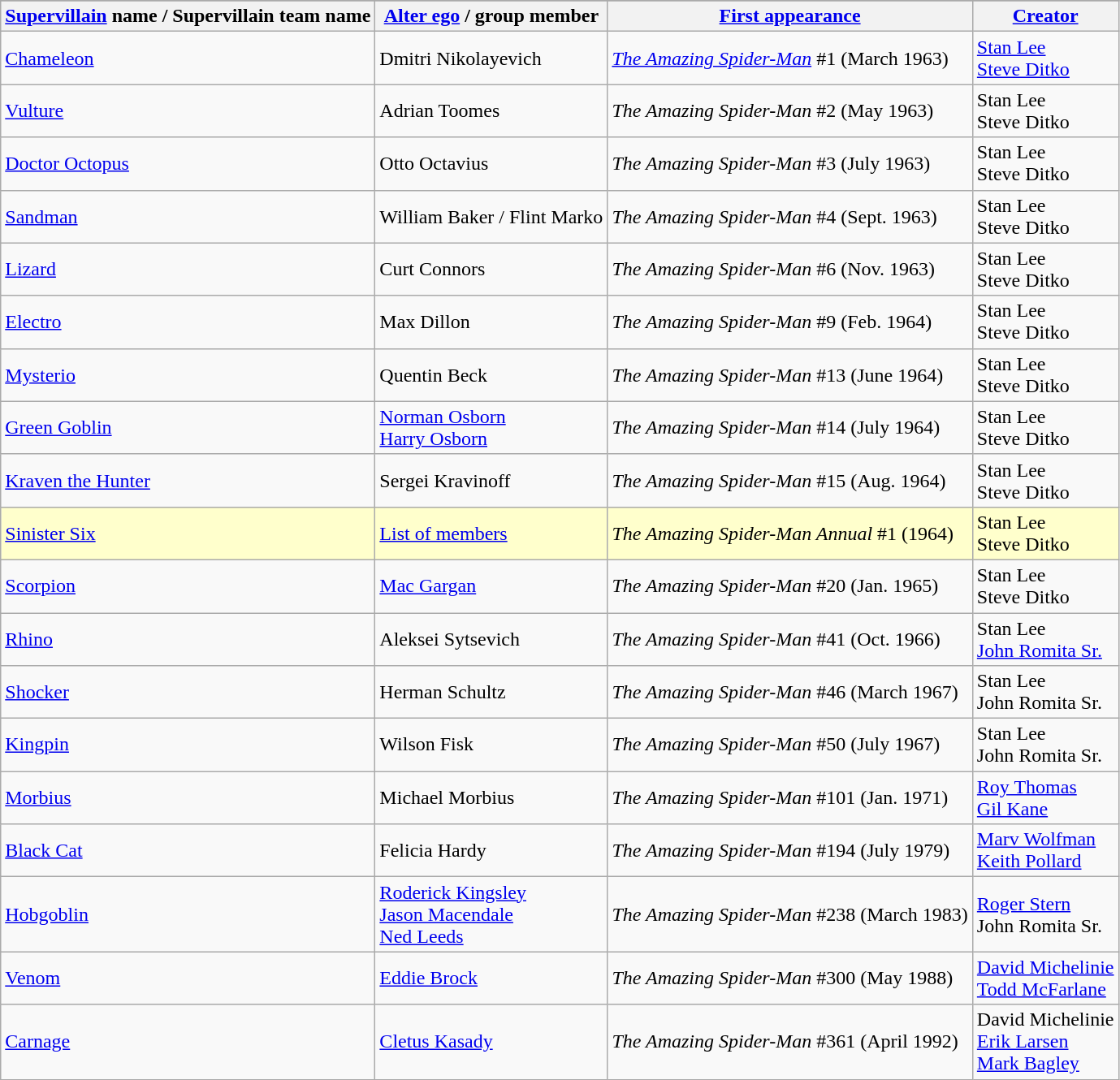<table class=wikitable>
<tr>
</tr>
<tr>
<th><a href='#'>Supervillain</a> name / Supervillain team name</th>
<th><a href='#'>Alter ego</a> / group member</th>
<th><a href='#'>First appearance</a></th>
<th><a href='#'>Creator</a></th>
</tr>
<tr>
<td><a href='#'>Chameleon</a></td>
<td>Dmitri Nikolayevich</td>
<td><em><a href='#'>The Amazing Spider-Man</a></em> #1 (March 1963)</td>
<td><a href='#'>Stan Lee</a><br><a href='#'>Steve Ditko</a></td>
</tr>
<tr>
<td><a href='#'>Vulture</a></td>
<td>Adrian Toomes</td>
<td><em>The Amazing Spider-Man</em> #2 (May 1963)</td>
<td>Stan Lee<br>Steve Ditko</td>
</tr>
<tr>
<td><a href='#'>Doctor Octopus</a></td>
<td>Otto Octavius</td>
<td><em>The Amazing Spider-Man</em> #3 (July 1963)</td>
<td>Stan Lee<br>Steve Ditko</td>
</tr>
<tr>
<td><a href='#'>Sandman</a></td>
<td>William Baker / Flint Marko</td>
<td><em>The Amazing Spider-Man</em> #4 (Sept. 1963)</td>
<td>Stan Lee<br>Steve Ditko</td>
</tr>
<tr>
<td><a href='#'>Lizard</a></td>
<td>Curt Connors</td>
<td><em>The Amazing Spider-Man</em> #6 (Nov. 1963)</td>
<td>Stan Lee<br>Steve Ditko</td>
</tr>
<tr>
<td><a href='#'>Electro</a></td>
<td>Max Dillon</td>
<td><em>The Amazing Spider-Man</em> #9 (Feb. 1964)</td>
<td>Stan Lee<br> Steve Ditko</td>
</tr>
<tr>
<td><a href='#'>Mysterio</a></td>
<td>Quentin Beck</td>
<td><em>The Amazing Spider-Man</em> #13 (June 1964)</td>
<td>Stan Lee<br>Steve Ditko</td>
</tr>
<tr>
<td><a href='#'>Green Goblin</a></td>
<td><a href='#'>Norman Osborn</a><br><a href='#'>Harry Osborn</a></td>
<td><em>The Amazing Spider-Man</em> #14 (July 1964)</td>
<td>Stan Lee<br>Steve Ditko</td>
</tr>
<tr>
<td><a href='#'>Kraven the Hunter</a></td>
<td>Sergei Kravinoff</td>
<td><em>The Amazing Spider-Man</em> #15 (Aug. 1964)</td>
<td>Stan Lee<br>Steve Ditko</td>
</tr>
<tr bgcolor="#ffffcc">
<td><a href='#'>Sinister Six</a></td>
<td><a href='#'>List of members</a></td>
<td><em>The Amazing Spider-Man Annual</em> #1 (1964)</td>
<td>Stan Lee<br>Steve Ditko</td>
</tr>
<tr>
<td><a href='#'>Scorpion</a></td>
<td><a href='#'>Mac Gargan</a></td>
<td><em>The Amazing Spider-Man</em> #20 (Jan. 1965)</td>
<td>Stan Lee<br>Steve Ditko</td>
</tr>
<tr>
<td><a href='#'>Rhino</a></td>
<td>Aleksei Sytsevich</td>
<td><em>The Amazing Spider-Man</em> #41 (Oct. 1966)</td>
<td>Stan Lee<br><a href='#'>John Romita Sr.</a></td>
</tr>
<tr>
<td><a href='#'>Shocker</a></td>
<td>Herman Schultz</td>
<td><em>The Amazing Spider-Man</em> #46 (March 1967)</td>
<td>Stan Lee<br>John Romita Sr.</td>
</tr>
<tr>
<td><a href='#'>Kingpin</a></td>
<td>Wilson Fisk</td>
<td><em>The Amazing Spider-Man</em> #50 (July 1967)<br></td>
<td>Stan Lee<br>John Romita Sr.</td>
</tr>
<tr>
<td><a href='#'>Morbius</a></td>
<td>Michael Morbius</td>
<td><em>The Amazing Spider-Man</em> #101 (Jan. 1971)</td>
<td><a href='#'>Roy Thomas</a><br><a href='#'>Gil Kane</a></td>
</tr>
<tr>
<td><a href='#'>Black Cat</a></td>
<td>Felicia Hardy</td>
<td><em>The Amazing Spider-Man</em> #194 (July 1979)</td>
<td><a href='#'>Marv Wolfman</a><br><a href='#'>Keith Pollard</a></td>
</tr>
<tr>
<td><a href='#'>Hobgoblin</a></td>
<td><a href='#'>Roderick Kingsley</a><br><a href='#'>Jason Macendale</a><br><a href='#'>Ned Leeds</a></td>
<td><em>The Amazing Spider-Man</em> #238 (March 1983)</td>
<td><a href='#'>Roger Stern</a><br> John Romita Sr.</td>
</tr>
<tr>
<td><a href='#'>Venom</a></td>
<td><a href='#'>Eddie Brock</a></td>
<td><em>The Amazing Spider-Man</em> #300 (May 1988)</td>
<td><a href='#'>David Michelinie</a><br><a href='#'>Todd McFarlane</a></td>
</tr>
<tr>
<td><a href='#'>Carnage</a></td>
<td><a href='#'>Cletus Kasady</a></td>
<td><em>The Amazing Spider-Man</em> #361 (April 1992)</td>
<td>David Michelinie<br><a href='#'>Erik Larsen</a><br><a href='#'>Mark Bagley</a></td>
</tr>
</table>
